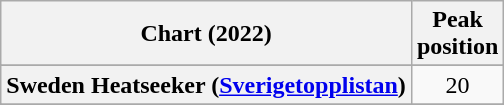<table class="wikitable sortable plainrowheaders" style="text-align:center">
<tr>
<th scope="col">Chart (2022)</th>
<th scope="col">Peak<br>position</th>
</tr>
<tr>
</tr>
<tr>
</tr>
<tr>
<th scope="row">Sweden Heatseeker (<a href='#'>Sverigetopplistan</a>)</th>
<td>20</td>
</tr>
<tr>
</tr>
<tr>
</tr>
<tr>
</tr>
</table>
